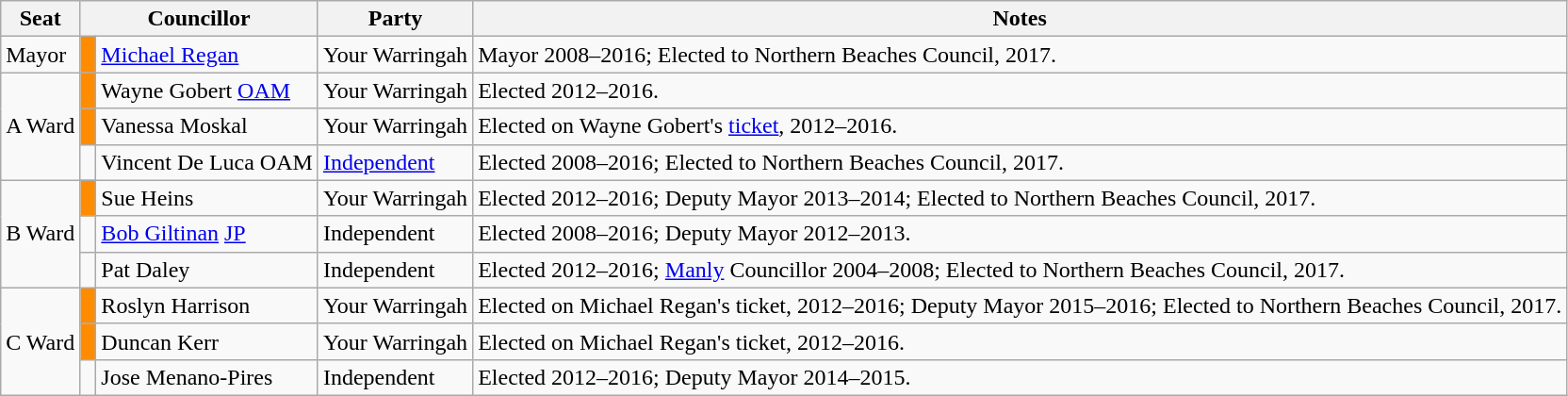<table class="wikitable">
<tr>
<th>Seat</th>
<th colspan="2">Councillor</th>
<th>Party</th>
<th>Notes</th>
</tr>
<tr>
<td>Mayor</td>
<td bgcolor="#FF8C00"></td>
<td><a href='#'>Michael Regan</a></td>
<td>Your Warringah</td>
<td>Mayor 2008–2016; Elected to Northern Beaches Council, 2017.</td>
</tr>
<tr>
<td rowspan="3">A Ward</td>
<td bgcolor="#FF8C00"></td>
<td>Wayne Gobert <a href='#'>OAM</a></td>
<td>Your Warringah</td>
<td>Elected 2012–2016.</td>
</tr>
<tr>
<td bgcolor="#FF8C00"></td>
<td>Vanessa Moskal</td>
<td>Your Warringah</td>
<td>Elected on Wayne Gobert's <a href='#'>ticket</a>, 2012–2016.</td>
</tr>
<tr>
<td> </td>
<td>Vincent De Luca OAM</td>
<td><a href='#'>Independent</a></td>
<td>Elected 2008–2016; Elected to Northern Beaches Council, 2017.</td>
</tr>
<tr>
<td rowspan="3">B Ward</td>
<td bgcolor="#FF8C00"></td>
<td>Sue Heins</td>
<td>Your Warringah</td>
<td>Elected 2012–2016; Deputy Mayor 2013–2014; Elected to Northern Beaches Council, 2017.</td>
</tr>
<tr>
<td> </td>
<td><a href='#'>Bob Giltinan</a> <a href='#'>JP</a></td>
<td>Independent</td>
<td>Elected 2008–2016; Deputy Mayor 2012–2013.</td>
</tr>
<tr>
<td> </td>
<td>Pat Daley</td>
<td>Independent</td>
<td>Elected 2012–2016; <a href='#'>Manly</a> Councillor 2004–2008; Elected to Northern Beaches Council, 2017.</td>
</tr>
<tr>
<td rowspan="3">C Ward</td>
<td bgcolor="#FF8C00"></td>
<td>Roslyn Harrison</td>
<td>Your Warringah</td>
<td>Elected on Michael Regan's ticket, 2012–2016; Deputy Mayor 2015–2016; Elected to Northern Beaches Council, 2017.</td>
</tr>
<tr>
<td bgcolor="#FF8C00"></td>
<td>Duncan Kerr</td>
<td>Your Warringah</td>
<td>Elected on Michael Regan's ticket, 2012–2016.</td>
</tr>
<tr>
<td> </td>
<td>Jose Menano-Pires</td>
<td>Independent</td>
<td>Elected 2012–2016; Deputy Mayor 2014–2015.</td>
</tr>
</table>
